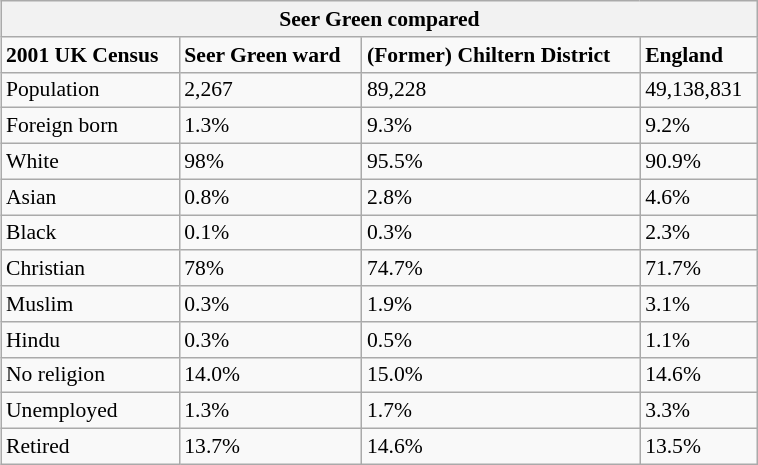<table class="wikitable" id="toc" style="float: centre; margin-left: 2em; width: 40%; font-size: 90%;" cellspacing="3">
<tr>
<th colspan="4"><strong>Seer Green compared</strong></th>
</tr>
<tr>
<td><strong>2001 UK Census</strong></td>
<td><strong>Seer Green ward</strong></td>
<td><strong>(Former) Chiltern District</strong></td>
<td><strong>England</strong></td>
</tr>
<tr>
<td>Population</td>
<td>2,267</td>
<td>89,228</td>
<td>49,138,831</td>
</tr>
<tr>
<td>Foreign born</td>
<td>1.3%</td>
<td>9.3%</td>
<td>9.2%</td>
</tr>
<tr>
<td>White</td>
<td>98%</td>
<td>95.5%</td>
<td>90.9%</td>
</tr>
<tr>
<td>Asian</td>
<td>0.8%</td>
<td>2.8%</td>
<td>4.6%</td>
</tr>
<tr>
<td>Black</td>
<td>0.1%</td>
<td>0.3%</td>
<td>2.3%</td>
</tr>
<tr>
<td>Christian</td>
<td>78%</td>
<td>74.7%</td>
<td>71.7%</td>
</tr>
<tr>
<td>Muslim</td>
<td>0.3%</td>
<td>1.9%</td>
<td>3.1%</td>
</tr>
<tr>
<td>Hindu</td>
<td>0.3%</td>
<td>0.5%</td>
<td>1.1%</td>
</tr>
<tr>
<td>No religion</td>
<td>14.0%</td>
<td>15.0%</td>
<td>14.6%</td>
</tr>
<tr>
<td>Unemployed</td>
<td>1.3%</td>
<td>1.7%</td>
<td>3.3%</td>
</tr>
<tr>
<td>Retired</td>
<td>13.7%</td>
<td>14.6%</td>
<td>13.5%</td>
</tr>
</table>
